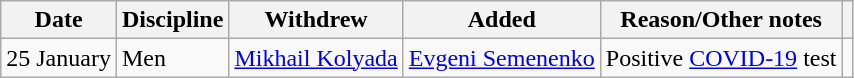<table class="wikitable">
<tr>
<th>Date</th>
<th>Discipline</th>
<th>Withdrew</th>
<th>Added</th>
<th>Reason/Other notes</th>
<th></th>
</tr>
<tr>
<td>25 January</td>
<td>Men</td>
<td> <a href='#'>Mikhail Kolyada</a></td>
<td> <a href='#'>Evgeni Semenenko</a></td>
<td>Positive <a href='#'>COVID-19</a> test</td>
<td></td>
</tr>
</table>
